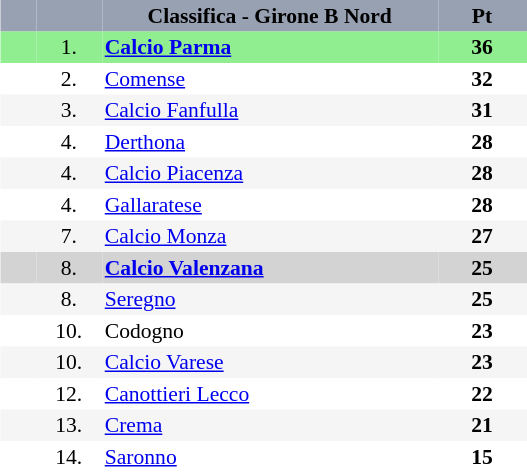<table align=center style="font-size: 90%; border-collapse:collapse" border=0 cellspacing=0 cellpadding=2>
<tr align=center bgcolor=#98A1B2>
<th width=20></th>
<th width=40></th>
<th width=220>Classifica - Girone B Nord</th>
<th width=55>Pt</th>
</tr>
<tr align=center style="background:lightgreen;">
<td></td>
<td>1.</td>
<td style="text-align:left;"><strong><a href='#'>Calcio Parma</a></strong></td>
<td><strong>36</strong></td>
</tr>
<tr align=center style="background:#FFFFFF;">
<td></td>
<td>2.</td>
<td style="text-align:left;"><a href='#'>Comense</a></td>
<td><strong>32</strong></td>
</tr>
<tr align=center style="background:#F5F5F5;">
<td></td>
<td>3.</td>
<td style="text-align:left;"><a href='#'>Calcio Fanfulla</a></td>
<td><strong>31</strong></td>
</tr>
<tr align=center style="background:#FFFFFF;">
<td></td>
<td>4.</td>
<td style="text-align:left;"><a href='#'>Derthona</a></td>
<td><strong>28</strong></td>
</tr>
<tr align=center style="background:#F5F5F5;">
<td></td>
<td>4.</td>
<td style="text-align:left;"><a href='#'>Calcio Piacenza</a></td>
<td><strong>28</strong></td>
</tr>
<tr align=center style="background:#FFFFFF;">
<td></td>
<td>4.</td>
<td style="text-align:left;"><a href='#'>Gallaratese</a></td>
<td><strong>28</strong></td>
</tr>
<tr align=center style="background:#F5F5F5;">
<td></td>
<td>7.</td>
<td style="text-align:left;"><a href='#'>Calcio Monza</a></td>
<td><strong>27</strong></td>
</tr>
<tr align=center style="background:lightgray;">
<td></td>
<td>8.</td>
<td style="text-align:left;"><strong><a href='#'>Calcio Valenzana</a></strong></td>
<td><strong>25</strong></td>
</tr>
<tr align=center style="background:#F5F5F5;">
<td></td>
<td>8.</td>
<td style="text-align:left;"><a href='#'>Seregno</a></td>
<td><strong>25</strong></td>
</tr>
<tr align=center style="background:#FFFFFF;">
<td></td>
<td>10.</td>
<td style="text-align:left;">Codogno</td>
<td><strong>23</strong></td>
</tr>
<tr align=center style="background:#F5F5F5;">
<td></td>
<td>10.</td>
<td style="text-align:left;"><a href='#'>Calcio Varese</a></td>
<td><strong>23</strong></td>
</tr>
<tr align=center style="background:#FFFFFF;">
<td></td>
<td>12.</td>
<td style="text-align:left;"><a href='#'>Canottieri Lecco</a></td>
<td><strong>22</strong></td>
</tr>
<tr align=center style="background:#F5F5F5;">
<td></td>
<td>13.</td>
<td style="text-align:left;"><a href='#'>Crema</a></td>
<td><strong>21</strong></td>
</tr>
<tr align=center style="background:#FFFFFF;">
<td></td>
<td>14.</td>
<td style="text-align:left;"><a href='#'>Saronno</a></td>
<td><strong>15</strong></td>
</tr>
</table>
